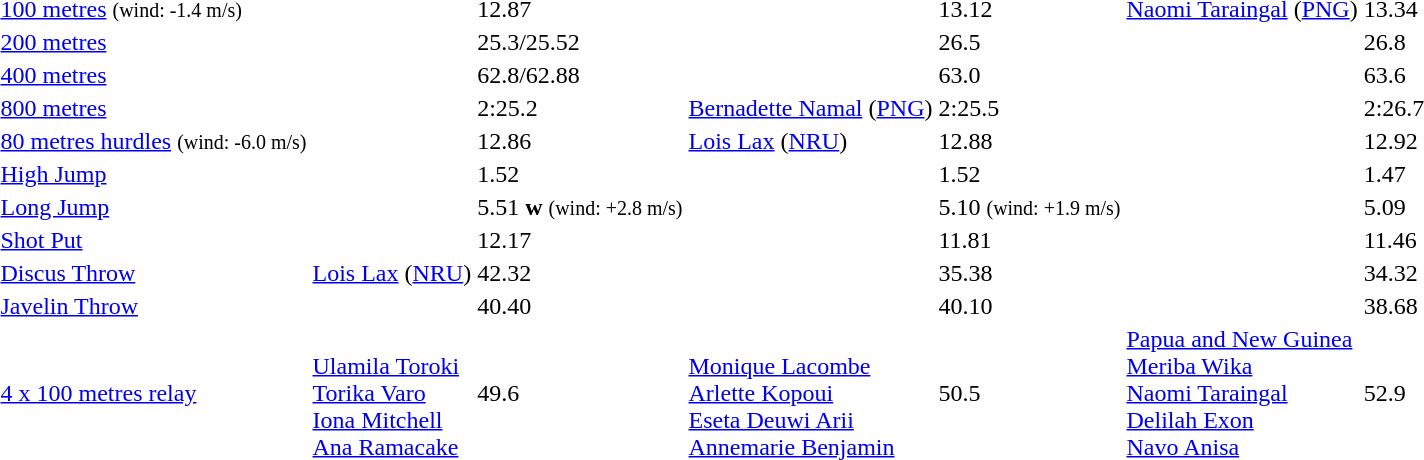<table>
<tr>
<td><a href='#'>100 metres</a> <small>(wind: -1.4 m/s)</small></td>
<td></td>
<td>12.87</td>
<td></td>
<td>13.12</td>
<td> <a href='#'>Naomi Taraingal</a> (<a href='#'>PNG</a>)</td>
<td>13.34</td>
</tr>
<tr>
<td><a href='#'>200 metres</a></td>
<td></td>
<td>25.3/25.52</td>
<td></td>
<td>26.5</td>
<td></td>
<td>26.8</td>
</tr>
<tr>
<td><a href='#'>400 metres</a></td>
<td></td>
<td>62.8/62.88</td>
<td></td>
<td>63.0</td>
<td></td>
<td>63.6</td>
</tr>
<tr>
<td><a href='#'>800 metres</a></td>
<td></td>
<td>2:25.2</td>
<td> <a href='#'>Bernadette Namal</a> (<a href='#'>PNG</a>)</td>
<td>2:25.5</td>
<td></td>
<td>2:26.7</td>
</tr>
<tr>
<td><a href='#'>80 metres hurdles</a> <small>(wind: -6.0 m/s)</small></td>
<td></td>
<td>12.86</td>
<td> <a href='#'>Lois Lax</a> (<a href='#'>NRU</a>)</td>
<td>12.88</td>
<td></td>
<td>12.92</td>
</tr>
<tr>
<td><a href='#'>High Jump</a></td>
<td></td>
<td>1.52</td>
<td></td>
<td>1.52</td>
<td></td>
<td>1.47</td>
</tr>
<tr>
<td><a href='#'>Long Jump</a></td>
<td></td>
<td>5.51 <strong>w</strong> <small>(wind: +2.8 m/s)</small></td>
<td></td>
<td>5.10 <small>(wind: +1.9 m/s)</small></td>
<td></td>
<td>5.09</td>
</tr>
<tr>
<td><a href='#'>Shot Put</a></td>
<td></td>
<td>12.17</td>
<td></td>
<td>11.81</td>
<td></td>
<td>11.46</td>
</tr>
<tr>
<td><a href='#'>Discus Throw</a></td>
<td> <a href='#'>Lois Lax</a> (<a href='#'>NRU</a>)</td>
<td>42.32</td>
<td></td>
<td>35.38</td>
<td></td>
<td>34.32</td>
</tr>
<tr>
<td><a href='#'>Javelin Throw</a></td>
<td></td>
<td>40.40</td>
<td></td>
<td>40.10</td>
<td></td>
<td>38.68</td>
</tr>
<tr>
<td><a href='#'>4 x 100 metres relay</a></td>
<td> <br> <a href='#'>Ulamila Toroki</a> <br> <a href='#'>Torika Varo</a> <br> <a href='#'>Iona Mitchell</a> <br> <a href='#'>Ana Ramacake</a></td>
<td>49.6</td>
<td> <br> <a href='#'>Monique Lacombe</a> <br> <a href='#'>Arlette Kopoui</a> <br> <a href='#'>Eseta Deuwi Arii</a> <br> <a href='#'>Annemarie Benjamin</a></td>
<td>50.5</td>
<td> <a href='#'>Papua and New Guinea</a> <br> <a href='#'>Meriba Wika</a> <br> <a href='#'>Naomi Taraingal</a> <br> <a href='#'>Delilah Exon</a> <br> <a href='#'>Navo Anisa</a></td>
<td>52.9</td>
</tr>
</table>
